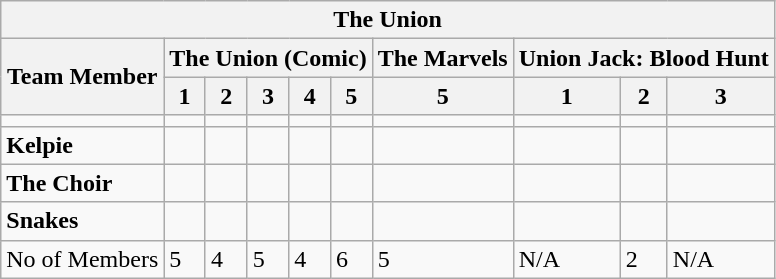<table class="wikitable sortable">
<tr>
<th colspan="10">The Union</th>
</tr>
<tr>
<th rowspan="2">Team Member</th>
<th colspan="5">The Union (Comic)</th>
<th>The Marvels</th>
<th colspan="3">Union Jack: Blood Hunt</th>
</tr>
<tr>
<th>1</th>
<th>2</th>
<th>3</th>
<th>4</th>
<th>5</th>
<th>5</th>
<th>1</th>
<th>2</th>
<th>3</th>
</tr>
<tr>
<td></td>
<td></td>
<td></td>
<td></td>
<td></td>
<td></td>
<td></td>
<td></td>
<td></td>
<td></td>
</tr>
<tr>
<td><strong>Kelpie</strong></td>
<td></td>
<td></td>
<td></td>
<td></td>
<td></td>
<td></td>
<td></td>
<td></td>
<td></td>
</tr>
<tr>
<td><strong>The Choir</strong></td>
<td></td>
<td></td>
<td></td>
<td></td>
<td></td>
<td></td>
<td></td>
<td></td>
<td></td>
</tr>
<tr>
<td><strong>Snakes</strong></td>
<td></td>
<td></td>
<td></td>
<td></td>
<td></td>
<td></td>
<td></td>
<td></td>
<td></td>
</tr>
<tr>
<td>No of Members</td>
<td>5</td>
<td>4</td>
<td>5</td>
<td>4</td>
<td>6</td>
<td>5</td>
<td>N/A</td>
<td>2</td>
<td>N/A</td>
</tr>
</table>
